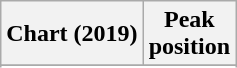<table class="wikitable sortable plainrowheaders" style="text-align:center">
<tr>
<th scope="col">Chart (2019)</th>
<th scope="col">Peak<br>position</th>
</tr>
<tr>
</tr>
<tr>
</tr>
<tr>
</tr>
<tr>
</tr>
</table>
